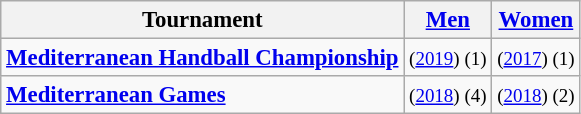<table class=wikitable style="font-size: 95%;">
<tr>
<th>Tournament</th>
<th><a href='#'>Men</a></th>
<th><a href='#'>Women</a></th>
</tr>
<tr>
<td><strong><a href='#'>Mediterranean Handball Championship</a></strong></td>
<td> <small>(<a href='#'>2019</a>) (1)</small></td>
<td> <small>(<a href='#'>2017</a>) (1)</small></td>
</tr>
<tr>
<td><strong><a href='#'>Mediterranean Games</a></strong></td>
<td> <small>(<a href='#'>2018</a>) (4)</small></td>
<td> <small>(<a href='#'>2018</a>) (2)</small></td>
</tr>
</table>
